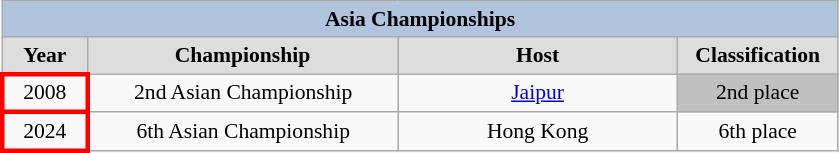<table class="wikitable" style=font-size:90%>
<tr align=center style="background:#B0C4DE;">
<td colspan=4><strong>Asia Championships</strong></td>
</tr>
<tr align=center bgcolor="#dddddd">
<td width=50><strong>Year</strong></td>
<td width=200><strong>Championship</strong></td>
<td width=180><strong>Host</strong></td>
<td width=100><strong>Classification</strong></td>
</tr>
<tr align=center>
<td style="border: 3px solid red">2008</td>
<td>2nd Asian Championship</td>
<td> <a href='#'>Jaipur</a></td>
<td bgcolor="silver" align="center"> 2nd place</td>
</tr>
<tr align=center>
<td style="border: 3px solid red">2024</td>
<td>6th Asian Championship</td>
<td> Hong Kong</td>
<td align="center">6th place</td>
</tr>
</table>
